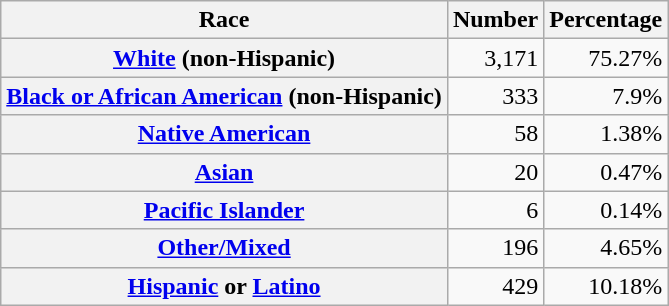<table class="wikitable" style="text-align:right">
<tr>
<th scope="col">Race</th>
<th scope="col">Number</th>
<th scope="col">Percentage</th>
</tr>
<tr>
<th scope="row"><a href='#'>White</a> (non-Hispanic)</th>
<td>3,171</td>
<td>75.27%</td>
</tr>
<tr>
<th scope="row"><a href='#'>Black or African American</a> (non-Hispanic)</th>
<td>333</td>
<td>7.9%</td>
</tr>
<tr>
<th scope="row"><a href='#'>Native American</a></th>
<td>58</td>
<td>1.38%</td>
</tr>
<tr>
<th scope="row"><a href='#'>Asian</a></th>
<td>20</td>
<td>0.47%</td>
</tr>
<tr>
<th scope="row"><a href='#'>Pacific Islander</a></th>
<td>6</td>
<td>0.14%</td>
</tr>
<tr>
<th scope="row"><a href='#'>Other/Mixed</a></th>
<td>196</td>
<td>4.65%</td>
</tr>
<tr>
<th scope="row"><a href='#'>Hispanic</a> or <a href='#'>Latino</a></th>
<td>429</td>
<td>10.18%</td>
</tr>
</table>
